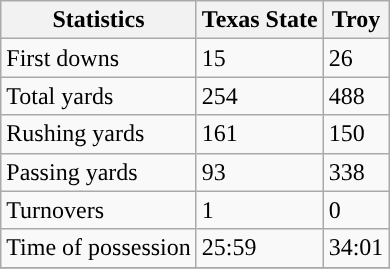<table class="wikitable">
<tr>
<th>Statistics</th>
<th>Texas State</th>
<th>Troy</th>
</tr>
<tr>
<td>First downs</td>
<td>15</td>
<td>26</td>
</tr>
<tr>
<td>Total yards</td>
<td>254</td>
<td>488</td>
</tr>
<tr>
<td>Rushing yards</td>
<td>161</td>
<td>150</td>
</tr>
<tr>
<td>Passing yards</td>
<td>93</td>
<td>338</td>
</tr>
<tr>
<td>Turnovers</td>
<td>1</td>
<td>0</td>
</tr>
<tr>
<td>Time of possession</td>
<td>25:59</td>
<td>34:01</td>
</tr>
<tr>
</tr>
</table>
